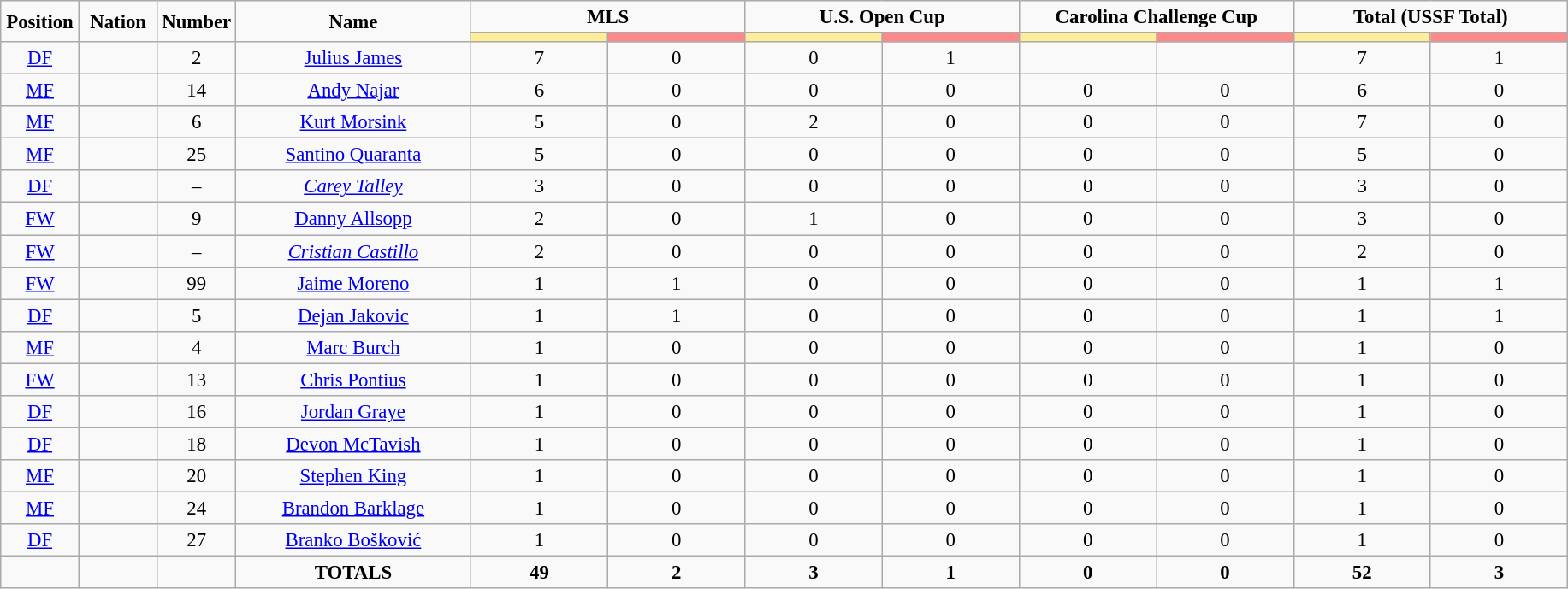<table class="wikitable" style="font-size: 95%; text-align: center;">
<tr style="text-align:center;">
<td rowspan="2"  style="width:5%; "><strong>Position</strong></td>
<td rowspan="2"  style="width:5%; "><strong>Nation</strong></td>
<td rowspan="2"  style="width:5%; "><strong>Number</strong></td>
<td rowspan="2"  style="width:15%; "><strong>Name</strong></td>
<td colspan="2"><strong>MLS</strong></td>
<td colspan="2"><strong>U.S. Open Cup</strong></td>
<td colspan="2"><strong>Carolina Challenge Cup</strong></td>
<td colspan="2"><strong>Total (USSF Total)</strong></td>
</tr>
<tr>
<th style="width:60px; background:#fe9;"></th>
<th style="width:60px; background:#ff8888;"></th>
<th style="width:60px; background:#fe9;"></th>
<th style="width:60px; background:#ff8888;"></th>
<th style="width:60px; background:#fe9;"></th>
<th style="width:60px; background:#ff8888;"></th>
<th style="width:60px; background:#fe9;"></th>
<th style="width:60px; background:#ff8888;"></th>
</tr>
<tr>
<td><a href='#'>DF</a></td>
<td></td>
<td>2</td>
<td><a href='#'>Julius James</a></td>
<td>7</td>
<td>0</td>
<td>0</td>
<td>1</td>
<td></td>
<td></td>
<td>7</td>
<td>1</td>
</tr>
<tr>
<td><a href='#'>MF</a></td>
<td></td>
<td>14</td>
<td><a href='#'>Andy Najar</a></td>
<td>6</td>
<td>0</td>
<td>0</td>
<td>0</td>
<td>0</td>
<td>0</td>
<td>6</td>
<td>0</td>
</tr>
<tr>
<td><a href='#'>MF</a></td>
<td></td>
<td>6</td>
<td><a href='#'>Kurt Morsink</a></td>
<td>5</td>
<td>0</td>
<td>2</td>
<td>0</td>
<td>0</td>
<td>0</td>
<td>7</td>
<td>0</td>
</tr>
<tr>
<td><a href='#'>MF</a></td>
<td></td>
<td>25</td>
<td><a href='#'>Santino Quaranta</a></td>
<td>5</td>
<td>0</td>
<td>0</td>
<td>0</td>
<td>0</td>
<td>0</td>
<td>5</td>
<td>0</td>
</tr>
<tr>
<td><a href='#'>DF</a></td>
<td></td>
<td>–</td>
<td><em><a href='#'>Carey Talley</a></em></td>
<td>3</td>
<td>0</td>
<td>0</td>
<td>0</td>
<td>0</td>
<td>0</td>
<td>3</td>
<td>0</td>
</tr>
<tr>
<td><a href='#'>FW</a></td>
<td></td>
<td>9</td>
<td><a href='#'>Danny Allsopp</a></td>
<td>2</td>
<td>0</td>
<td>1</td>
<td>0</td>
<td>0</td>
<td>0</td>
<td>3</td>
<td>0</td>
</tr>
<tr>
<td><a href='#'>FW</a></td>
<td></td>
<td>–</td>
<td><em><a href='#'>Cristian Castillo</a></em></td>
<td>2</td>
<td>0</td>
<td>0</td>
<td>0</td>
<td>0</td>
<td>0</td>
<td>2</td>
<td>0</td>
</tr>
<tr>
<td><a href='#'>FW</a></td>
<td></td>
<td>99</td>
<td><a href='#'>Jaime Moreno</a></td>
<td>1</td>
<td>1</td>
<td>0</td>
<td>0</td>
<td>0</td>
<td>0</td>
<td>1</td>
<td>1</td>
</tr>
<tr>
<td><a href='#'>DF</a></td>
<td></td>
<td>5</td>
<td><a href='#'>Dejan Jakovic</a></td>
<td>1</td>
<td>1</td>
<td>0</td>
<td>0</td>
<td>0</td>
<td>0</td>
<td>1</td>
<td>1</td>
</tr>
<tr>
<td><a href='#'>MF</a></td>
<td></td>
<td>4</td>
<td><a href='#'>Marc Burch</a></td>
<td>1</td>
<td>0</td>
<td>0</td>
<td>0</td>
<td>0</td>
<td>0</td>
<td>1</td>
<td>0</td>
</tr>
<tr>
<td><a href='#'>FW</a></td>
<td></td>
<td>13</td>
<td><a href='#'>Chris Pontius</a></td>
<td>1</td>
<td>0</td>
<td>0</td>
<td>0</td>
<td>0</td>
<td>0</td>
<td>1</td>
<td>0</td>
</tr>
<tr>
<td><a href='#'>DF</a></td>
<td></td>
<td>16</td>
<td><a href='#'>Jordan Graye</a></td>
<td>1</td>
<td>0</td>
<td>0</td>
<td>0</td>
<td>0</td>
<td>0</td>
<td>1</td>
<td>0</td>
</tr>
<tr>
<td><a href='#'>DF</a></td>
<td></td>
<td>18</td>
<td><a href='#'>Devon McTavish</a></td>
<td>1</td>
<td>0</td>
<td>0</td>
<td>0</td>
<td>0</td>
<td>0</td>
<td>1</td>
<td>0</td>
</tr>
<tr>
<td><a href='#'>MF</a></td>
<td></td>
<td>20</td>
<td><a href='#'>Stephen King</a></td>
<td>1</td>
<td>0</td>
<td>0</td>
<td>0</td>
<td>0</td>
<td>0</td>
<td>1</td>
<td>0</td>
</tr>
<tr>
<td><a href='#'>MF</a></td>
<td></td>
<td>24</td>
<td><a href='#'>Brandon Barklage</a></td>
<td>1</td>
<td>0</td>
<td>0</td>
<td>0</td>
<td>0</td>
<td>0</td>
<td>1</td>
<td>0</td>
</tr>
<tr>
<td><a href='#'>DF</a></td>
<td></td>
<td>27</td>
<td><a href='#'>Branko Bošković</a></td>
<td>1</td>
<td>0</td>
<td>0</td>
<td>0</td>
<td>0</td>
<td>0</td>
<td>1</td>
<td>0</td>
</tr>
<tr>
<td></td>
<td></td>
<td></td>
<td><strong>TOTALS</strong></td>
<td><strong>49</strong></td>
<td><strong>2</strong></td>
<td><strong>3</strong></td>
<td><strong>1</strong></td>
<td><strong>0</strong></td>
<td><strong>0</strong></td>
<td><strong>52</strong></td>
<td><strong>3</strong></td>
</tr>
</table>
